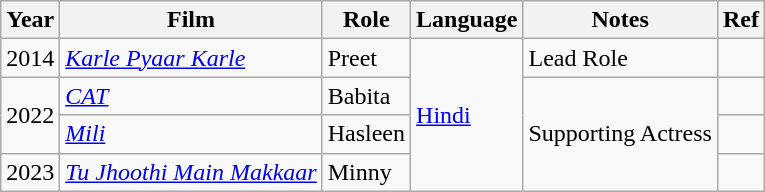<table class="wikitable sortable" style="font-size:100%">
<tr style="text-align:center;">
<th>Year</th>
<th>Film</th>
<th>Role</th>
<th>Language</th>
<th>Notes</th>
<th>Ref</th>
</tr>
<tr>
<td>2014</td>
<td><em><a href='#'>Karle Pyaar Karle</a></em></td>
<td>Preet</td>
<td rowspan=4><a href='#'>Hindi</a></td>
<td>Lead Role</td>
<td></td>
</tr>
<tr>
<td rowspan="2">2022</td>
<td><em><a href='#'>CAT</a></em></td>
<td>Babita</td>
<td rowspan=3>Supporting Actress</td>
<td></td>
</tr>
<tr>
<td><em><a href='#'>Mili</a></em></td>
<td>Hasleen</td>
<td></td>
</tr>
<tr>
<td>2023</td>
<td><em><a href='#'>Tu Jhoothi Main Makkaar</a></em></td>
<td>Minny</td>
<td></td>
</tr>
</table>
